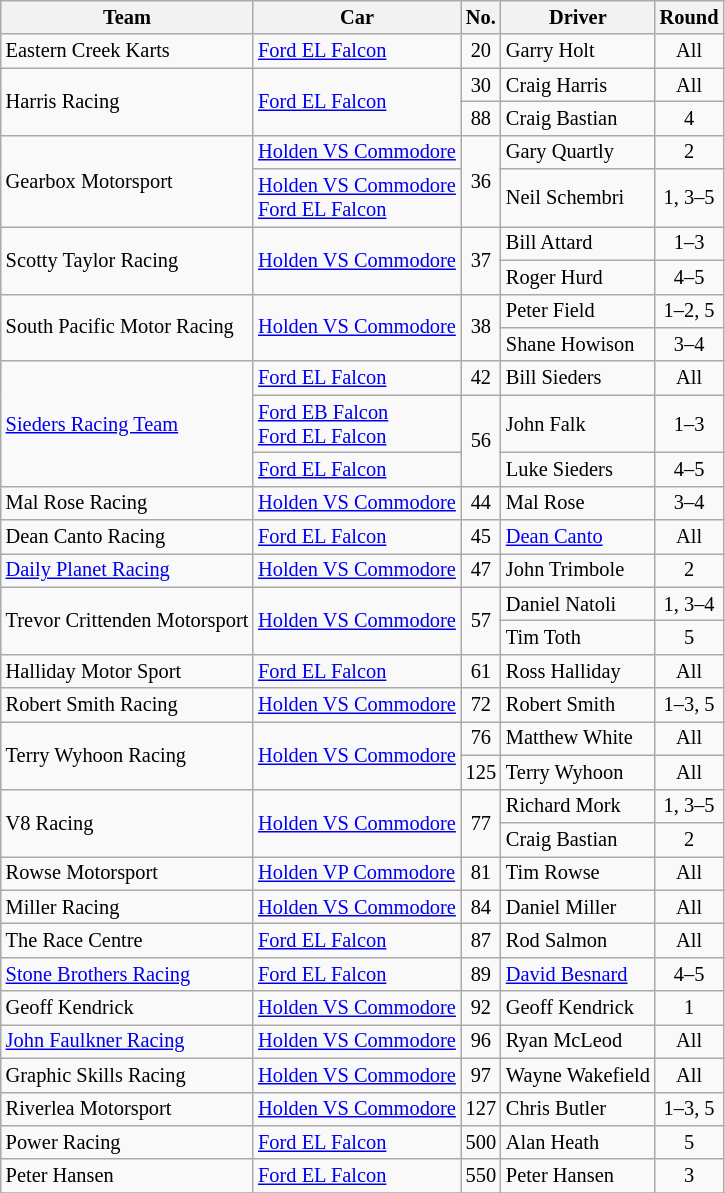<table class="wikitable" style="font-size: 85%;">
<tr>
<th>Team</th>
<th>Car</th>
<th>No.</th>
<th>Driver</th>
<th>Round</th>
</tr>
<tr>
<td>Eastern Creek Karts</td>
<td><a href='#'>Ford EL Falcon</a></td>
<td align="center">20</td>
<td> Garry Holt</td>
<td align="center">All</td>
</tr>
<tr>
<td rowspan=2>Harris Racing</td>
<td rowspan=2><a href='#'>Ford EL Falcon</a></td>
<td align="center">30</td>
<td> Craig Harris</td>
<td align="center">All</td>
</tr>
<tr>
<td align="center">88</td>
<td> Craig Bastian</td>
<td align="center">4</td>
</tr>
<tr>
<td rowspan=2>Gearbox Motorsport</td>
<td><a href='#'>Holden VS Commodore</a></td>
<td rowspan=2 align="center">36</td>
<td> Gary Quartly</td>
<td align="center">2</td>
</tr>
<tr>
<td><a href='#'>Holden VS Commodore</a><br><a href='#'>Ford EL Falcon</a></td>
<td> Neil Schembri</td>
<td align="center">1, 3–5</td>
</tr>
<tr>
<td rowspan="2">Scotty Taylor Racing</td>
<td rowspan="2"><a href='#'>Holden VS Commodore</a></td>
<td rowspan="2" align="center">37</td>
<td> Bill Attard</td>
<td align="center">1–3</td>
</tr>
<tr>
<td> Roger Hurd</td>
<td align="center">4–5</td>
</tr>
<tr>
<td rowspan="2">South Pacific Motor Racing</td>
<td rowspan="2"><a href='#'>Holden VS Commodore</a></td>
<td rowspan="2" align="center">38</td>
<td> Peter Field</td>
<td align="center">1–2, 5</td>
</tr>
<tr>
<td> Shane Howison</td>
<td align="center">3–4</td>
</tr>
<tr>
<td rowspan=3><a href='#'>Sieders Racing Team</a></td>
<td><a href='#'>Ford EL Falcon</a></td>
<td align="center">42</td>
<td> Bill Sieders</td>
<td align="center">All</td>
</tr>
<tr>
<td><a href='#'>Ford EB Falcon</a><br> <a href='#'>Ford EL Falcon</a></td>
<td rowspan=2 align="center">56</td>
<td> John Falk</td>
<td align="center">1–3</td>
</tr>
<tr>
<td><a href='#'>Ford EL Falcon</a></td>
<td> Luke Sieders</td>
<td align="center">4–5</td>
</tr>
<tr>
<td>Mal Rose Racing</td>
<td><a href='#'>Holden VS Commodore</a></td>
<td align="center">44</td>
<td> Mal Rose</td>
<td align="center">3–4</td>
</tr>
<tr>
<td>Dean Canto Racing</td>
<td><a href='#'>Ford EL Falcon</a></td>
<td align="center">45</td>
<td> <a href='#'>Dean Canto</a></td>
<td align="center">All</td>
</tr>
<tr>
<td><a href='#'>Daily Planet Racing</a></td>
<td><a href='#'>Holden VS Commodore</a></td>
<td align="center">47</td>
<td> John Trimbole</td>
<td align="center">2</td>
</tr>
<tr>
<td rowspan="2">Trevor Crittenden Motorsport</td>
<td rowspan="2"><a href='#'>Holden VS Commodore</a></td>
<td rowspan="2" align="center">57</td>
<td> Daniel Natoli</td>
<td align="center">1, 3–4</td>
</tr>
<tr>
<td> Tim Toth</td>
<td align="center">5</td>
</tr>
<tr>
<td>Halliday Motor Sport</td>
<td><a href='#'>Ford EL Falcon</a></td>
<td align="center">61</td>
<td> Ross Halliday</td>
<td align="center">All</td>
</tr>
<tr>
<td>Robert Smith Racing</td>
<td><a href='#'>Holden VS Commodore</a></td>
<td align="center">72</td>
<td> Robert Smith</td>
<td align="center">1–3, 5</td>
</tr>
<tr>
<td rowspan=2>Terry Wyhoon Racing</td>
<td rowspan=2><a href='#'>Holden VS Commodore</a></td>
<td align="center">76</td>
<td> Matthew White</td>
<td align="center">All</td>
</tr>
<tr>
<td align="center">125</td>
<td> Terry Wyhoon</td>
<td align="center">All</td>
</tr>
<tr>
<td rowspan="2">V8 Racing</td>
<td rowspan="2"><a href='#'>Holden VS Commodore</a></td>
<td rowspan="2" align="center">77</td>
<td> Richard Mork</td>
<td align="center">1, 3–5</td>
</tr>
<tr>
<td> Craig Bastian</td>
<td align="center">2</td>
</tr>
<tr>
<td>Rowse Motorsport</td>
<td><a href='#'>Holden VP Commodore</a></td>
<td align="center">81</td>
<td> Tim Rowse</td>
<td align="center">All</td>
</tr>
<tr>
<td>Miller Racing</td>
<td><a href='#'>Holden VS Commodore</a></td>
<td align="center">84</td>
<td> Daniel Miller</td>
<td align="center">All</td>
</tr>
<tr>
<td>The Race Centre</td>
<td><a href='#'>Ford EL Falcon</a></td>
<td align="center">87</td>
<td> Rod Salmon</td>
<td align="center">All</td>
</tr>
<tr>
<td><a href='#'>Stone Brothers Racing</a></td>
<td><a href='#'>Ford EL Falcon</a></td>
<td align="center">89</td>
<td> <a href='#'>David Besnard</a></td>
<td align="center">4–5</td>
</tr>
<tr>
<td>Geoff Kendrick</td>
<td><a href='#'>Holden VS Commodore</a></td>
<td align="center">92</td>
<td> Geoff Kendrick</td>
<td align="center">1</td>
</tr>
<tr>
<td><a href='#'>John Faulkner Racing</a></td>
<td><a href='#'>Holden VS Commodore</a></td>
<td align="center">96</td>
<td> Ryan McLeod</td>
<td align="center">All</td>
</tr>
<tr>
<td>Graphic Skills Racing</td>
<td><a href='#'>Holden VS Commodore</a></td>
<td align="center">97</td>
<td> Wayne Wakefield</td>
<td align="center">All</td>
</tr>
<tr>
<td>Riverlea Motorsport</td>
<td><a href='#'>Holden VS Commodore</a></td>
<td align="center">127</td>
<td> Chris Butler</td>
<td align="center">1–3, 5</td>
</tr>
<tr>
<td>Power Racing</td>
<td><a href='#'>Ford EL Falcon</a></td>
<td align="center">500</td>
<td> Alan Heath</td>
<td align="center">5</td>
</tr>
<tr>
<td>Peter Hansen</td>
<td><a href='#'>Ford EL Falcon</a></td>
<td align="center">550</td>
<td> Peter Hansen</td>
<td align="center">3</td>
</tr>
<tr>
</tr>
</table>
